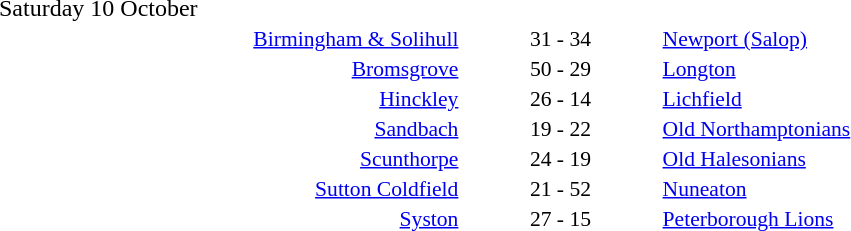<table style="width:70%;" cellspacing="1">
<tr>
<th width=35%></th>
<th width=15%></th>
<th></th>
</tr>
<tr>
<td>Saturday 10 October</td>
</tr>
<tr style=font-size:90%>
<td align=right><a href='#'>Birmingham & Solihull</a></td>
<td align=center>31 - 34</td>
<td><a href='#'>Newport (Salop)</a></td>
</tr>
<tr style=font-size:90%>
<td align=right><a href='#'>Bromsgrove</a></td>
<td align=center>50 - 29</td>
<td><a href='#'>Longton</a></td>
</tr>
<tr style=font-size:90%>
<td align=right><a href='#'>Hinckley</a></td>
<td align=center>26 - 14</td>
<td><a href='#'>Lichfield</a></td>
</tr>
<tr style=font-size:90%>
<td align=right><a href='#'>Sandbach</a></td>
<td align=center>19 - 22</td>
<td><a href='#'>Old Northamptonians</a></td>
</tr>
<tr style=font-size:90%>
<td align=right><a href='#'>Scunthorpe</a></td>
<td align=center>24 - 19</td>
<td><a href='#'>Old Halesonians</a></td>
</tr>
<tr style=font-size:90%>
<td align=right><a href='#'>Sutton Coldfield</a></td>
<td align=center>21 - 52</td>
<td><a href='#'>Nuneaton</a></td>
</tr>
<tr style=font-size:90%>
<td align=right><a href='#'>Syston</a></td>
<td align=center>27 - 15</td>
<td><a href='#'>Peterborough Lions</a></td>
</tr>
</table>
